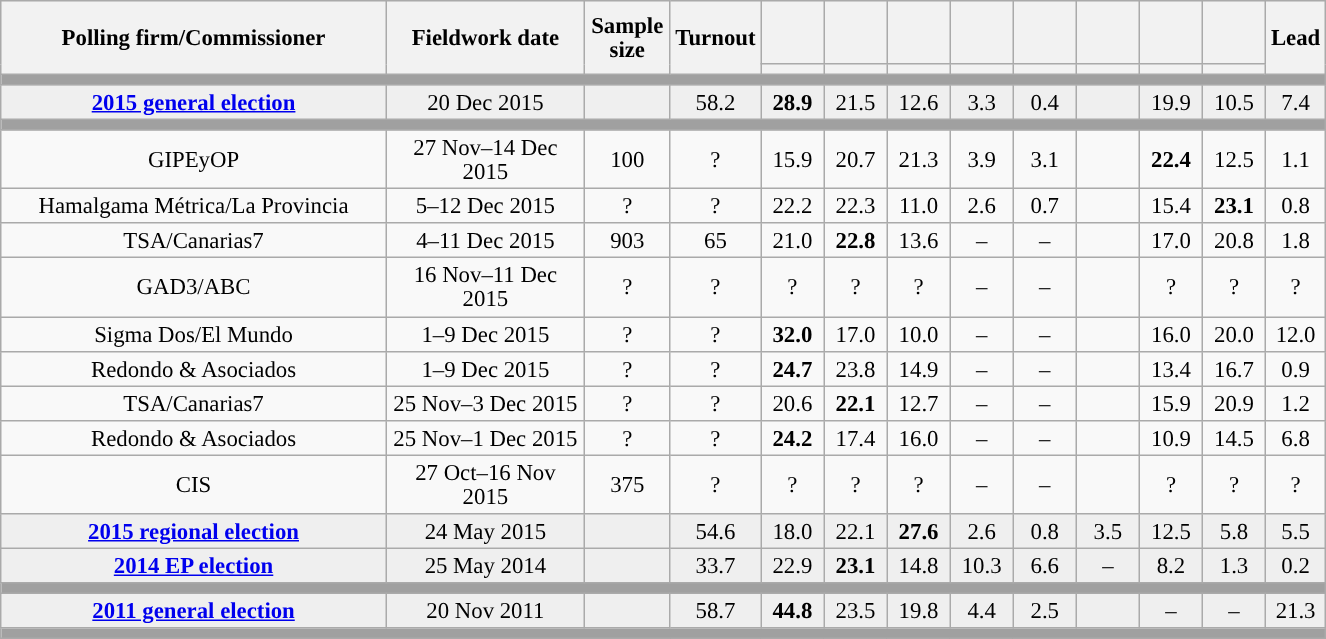<table class="wikitable collapsible collapsed" style="text-align:center; font-size:95%; line-height:16px;">
<tr style="height:42px; background-color:#E9E9E9">
<th style="width:250px;" rowspan="2">Polling firm/Commissioner</th>
<th style="width:125px;" rowspan="2">Fieldwork date</th>
<th style="width:50px;" rowspan="2">Sample size</th>
<th style="width:45px;" rowspan="2">Turnout</th>
<th style="width:35px;"></th>
<th style="width:35px;"></th>
<th style="width:35px;"></th>
<th style="width:35px;"></th>
<th style="width:35px;"></th>
<th style="width:35px;"></th>
<th style="width:35px;"></th>
<th style="width:35px;"></th>
<th style="width:30px;" rowspan="2">Lead</th>
</tr>
<tr>
<th style="color:inherit;background:"></th>
<th style="color:inherit;background:"></th>
<th style="color:inherit;background:"></th>
<th style="color:inherit;background:"></th>
<th style="color:inherit;background:"></th>
<th style="color:inherit;background:"></th>
<th style="color:inherit;background:"></th>
<th style="color:inherit;background:"></th>
</tr>
<tr>
<td colspan="13" style="background:#A0A0A0"></td>
</tr>
<tr style="background:#EFEFEF;">
<td><strong><a href='#'>2015 general election</a></strong></td>
<td>20 Dec 2015</td>
<td></td>
<td>58.2</td>
<td><strong>28.9</strong><br></td>
<td>21.5<br></td>
<td>12.6<br></td>
<td>3.3<br></td>
<td>0.4<br></td>
<td></td>
<td>19.9<br></td>
<td>10.5<br></td>
<td style="background:">7.4</td>
</tr>
<tr>
<td colspan="13" style="background:#A0A0A0"></td>
</tr>
<tr>
<td>GIPEyOP</td>
<td>27 Nov–14 Dec 2015</td>
<td>100</td>
<td>?</td>
<td>15.9<br></td>
<td>20.7<br></td>
<td>21.3<br></td>
<td>3.9<br></td>
<td>3.1<br></td>
<td></td>
<td><strong>22.4</strong><br></td>
<td>12.5<br></td>
<td style="background:">1.1</td>
</tr>
<tr>
<td>Hamalgama Métrica/La Provincia</td>
<td>5–12 Dec 2015</td>
<td>?</td>
<td>?</td>
<td>22.2<br></td>
<td>22.3<br></td>
<td>11.0<br></td>
<td>2.6<br></td>
<td>0.7<br></td>
<td></td>
<td>15.4<br></td>
<td><strong>23.1</strong><br></td>
<td style="background:">0.8</td>
</tr>
<tr>
<td>TSA/Canarias7</td>
<td>4–11 Dec 2015</td>
<td>903</td>
<td>65</td>
<td>21.0<br></td>
<td><strong>22.8</strong><br></td>
<td>13.6<br></td>
<td>–</td>
<td>–</td>
<td></td>
<td>17.0<br></td>
<td>20.8<br></td>
<td style="background:">1.8</td>
</tr>
<tr>
<td>GAD3/ABC</td>
<td>16 Nov–11 Dec 2015</td>
<td>?</td>
<td>?</td>
<td>?<br></td>
<td>?<br></td>
<td>?<br></td>
<td>–</td>
<td>–</td>
<td></td>
<td>?<br></td>
<td>?<br></td>
<td style="background:">?</td>
</tr>
<tr>
<td>Sigma Dos/El Mundo</td>
<td>1–9 Dec 2015</td>
<td>?</td>
<td>?</td>
<td><strong>32.0</strong><br></td>
<td>17.0<br></td>
<td>10.0<br></td>
<td>–</td>
<td>–</td>
<td></td>
<td>16.0<br></td>
<td>20.0<br></td>
<td style="background:">12.0</td>
</tr>
<tr>
<td>Redondo & Asociados</td>
<td>1–9 Dec 2015</td>
<td>?</td>
<td>?</td>
<td><strong>24.7</strong><br></td>
<td>23.8<br></td>
<td>14.9<br></td>
<td>–</td>
<td>–</td>
<td></td>
<td>13.4<br></td>
<td>16.7<br></td>
<td style="background:">0.9</td>
</tr>
<tr>
<td>TSA/Canarias7</td>
<td>25 Nov–3 Dec 2015</td>
<td>?</td>
<td>?</td>
<td>20.6<br></td>
<td><strong>22.1</strong><br></td>
<td>12.7<br></td>
<td>–</td>
<td>–</td>
<td></td>
<td>15.9<br></td>
<td>20.9<br></td>
<td style="background:">1.2</td>
</tr>
<tr>
<td>Redondo & Asociados</td>
<td>25 Nov–1 Dec 2015</td>
<td>?</td>
<td>?</td>
<td><strong>24.2</strong><br></td>
<td>17.4<br></td>
<td>16.0<br></td>
<td>–</td>
<td>–</td>
<td></td>
<td>10.9<br></td>
<td>14.5<br></td>
<td style="background:">6.8</td>
</tr>
<tr>
<td>CIS</td>
<td>27 Oct–16 Nov 2015</td>
<td>375</td>
<td>?</td>
<td>?<br></td>
<td>?<br></td>
<td>?<br></td>
<td>–</td>
<td>–</td>
<td></td>
<td>?<br></td>
<td>?<br></td>
<td style="background:">?</td>
</tr>
<tr style="background:#EFEFEF;">
<td><strong><a href='#'>2015 regional election</a></strong></td>
<td>24 May 2015</td>
<td></td>
<td>54.6</td>
<td>18.0<br></td>
<td>22.1<br></td>
<td><strong>27.6</strong><br></td>
<td>2.6<br></td>
<td>0.8<br></td>
<td>3.5<br></td>
<td>12.5<br></td>
<td>5.8<br></td>
<td style="background:">5.5</td>
</tr>
<tr style="background:#EFEFEF;">
<td><strong><a href='#'>2014 EP election</a></strong></td>
<td>25 May 2014</td>
<td></td>
<td>33.7</td>
<td>22.9<br></td>
<td><strong>23.1</strong><br></td>
<td>14.8<br></td>
<td>10.3<br></td>
<td>6.6<br></td>
<td>–</td>
<td>8.2<br></td>
<td>1.3<br></td>
<td style="background:">0.2</td>
</tr>
<tr>
<td colspan="13" style="background:#A0A0A0"></td>
</tr>
<tr style="background:#EFEFEF;">
<td><strong><a href='#'>2011 general election</a></strong></td>
<td>20 Nov 2011</td>
<td></td>
<td>58.7</td>
<td><strong>44.8</strong><br></td>
<td>23.5<br></td>
<td>19.8<br></td>
<td>4.4<br></td>
<td>2.5<br></td>
<td></td>
<td>–</td>
<td>–</td>
<td style="background:">21.3</td>
</tr>
<tr>
<td colspan="13" style="background:#A0A0A0"></td>
</tr>
</table>
